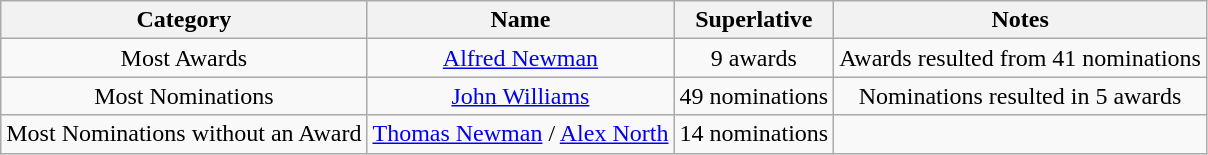<table class="wikitable" style="text-align: center">
<tr>
<th>Category</th>
<th>Name</th>
<th>Superlative</th>
<th>Notes</th>
</tr>
<tr>
<td>Most Awards</td>
<td><a href='#'>Alfred Newman</a></td>
<td>9 awards</td>
<td>Awards resulted from 41 nominations</td>
</tr>
<tr>
<td>Most Nominations</td>
<td><a href='#'>John Williams</a></td>
<td>49 nominations</td>
<td>Nominations resulted in 5 awards</td>
</tr>
<tr>
<td>Most Nominations without an Award</td>
<td><a href='#'>Thomas Newman</a> / <a href='#'>Alex North</a></td>
<td>14 nominations</td>
<td></td>
</tr>
</table>
